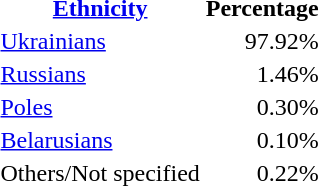<table class="standard">
<tr>
<th><a href='#'>Ethnicity</a></th>
<th>Percentage</th>
</tr>
<tr>
<td><a href='#'>Ukrainians</a></td>
<td align="right">97.92%</td>
</tr>
<tr>
<td><a href='#'>Russians</a></td>
<td align="right">1.46%</td>
</tr>
<tr>
<td><a href='#'>Poles</a></td>
<td align="right">0.30%</td>
</tr>
<tr>
<td><a href='#'>Belarusians</a></td>
<td align="right">0.10%</td>
</tr>
<tr>
<td>Others/Not specified</td>
<td align="right">0.22%</td>
</tr>
</table>
